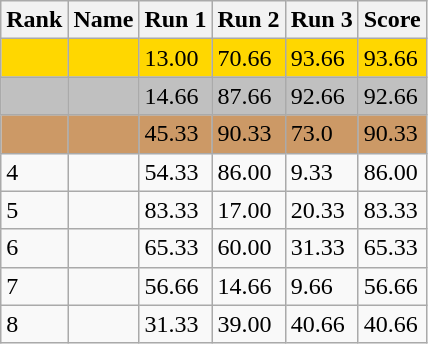<table class="wikitable">
<tr>
<th>Rank</th>
<th>Name</th>
<th>Run 1</th>
<th>Run 2</th>
<th>Run 3</th>
<th>Score</th>
</tr>
<tr style="background:gold;">
<td></td>
<td></td>
<td>13.00</td>
<td>70.66</td>
<td>93.66</td>
<td>93.66</td>
</tr>
<tr style="background:silver;">
<td></td>
<td></td>
<td>14.66</td>
<td>87.66</td>
<td>92.66</td>
<td>92.66</td>
</tr>
<tr style="background:#CC9966;">
<td></td>
<td></td>
<td>45.33</td>
<td>90.33</td>
<td>73.0</td>
<td>90.33</td>
</tr>
<tr>
<td>4</td>
<td></td>
<td>54.33</td>
<td>86.00</td>
<td>9.33</td>
<td>86.00</td>
</tr>
<tr>
<td>5</td>
<td></td>
<td>83.33</td>
<td>17.00</td>
<td>20.33</td>
<td>83.33</td>
</tr>
<tr>
<td>6</td>
<td></td>
<td>65.33</td>
<td>60.00</td>
<td>31.33</td>
<td>65.33</td>
</tr>
<tr>
<td>7</td>
<td></td>
<td>56.66</td>
<td>14.66</td>
<td>9.66</td>
<td>56.66</td>
</tr>
<tr>
<td>8</td>
<td></td>
<td>31.33</td>
<td>39.00</td>
<td>40.66</td>
<td>40.66</td>
</tr>
</table>
